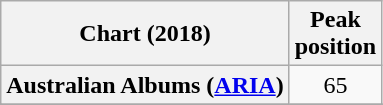<table class="wikitable sortable plainrowheaders" style="text-align:center">
<tr>
<th scope="col">Chart (2018)</th>
<th scope="col">Peak<br> position</th>
</tr>
<tr>
<th scope="row">Australian Albums (<a href='#'>ARIA</a>)</th>
<td>65</td>
</tr>
<tr>
</tr>
<tr>
</tr>
<tr>
</tr>
<tr>
</tr>
<tr>
</tr>
<tr>
</tr>
<tr>
</tr>
<tr>
</tr>
<tr>
</tr>
<tr>
</tr>
<tr>
</tr>
<tr>
</tr>
<tr>
</tr>
<tr>
</tr>
<tr>
</tr>
<tr>
</tr>
<tr>
</tr>
<tr>
</tr>
<tr>
</tr>
<tr>
</tr>
<tr>
</tr>
</table>
